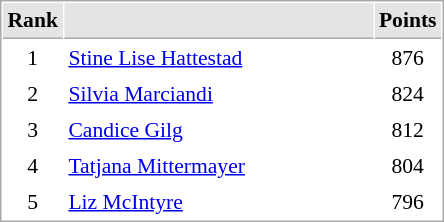<table cellspacing="1" cellpadding="3" style="border:1px solid #AAAAAA;font-size:90%">
<tr bgcolor="#E4E4E4">
<th style="border-bottom:1px solid #AAAAAA" width=10>Rank</th>
<th style="border-bottom:1px solid #AAAAAA" width=200></th>
<th style="border-bottom:1px solid #AAAAAA" width=20>Points</th>
</tr>
<tr>
<td align="center">1</td>
<td> <a href='#'>Stine Lise Hattestad</a></td>
<td align=center>876</td>
</tr>
<tr>
<td align="center">2</td>
<td> <a href='#'>Silvia Marciandi</a></td>
<td align=center>824</td>
</tr>
<tr>
<td align="center">3</td>
<td> <a href='#'>Candice Gilg</a></td>
<td align=center>812</td>
</tr>
<tr>
<td align="center">4</td>
<td> <a href='#'>Tatjana Mittermayer</a></td>
<td align=center>804</td>
</tr>
<tr>
<td align="center">5</td>
<td> <a href='#'>Liz McIntyre</a></td>
<td align=center>796</td>
</tr>
</table>
